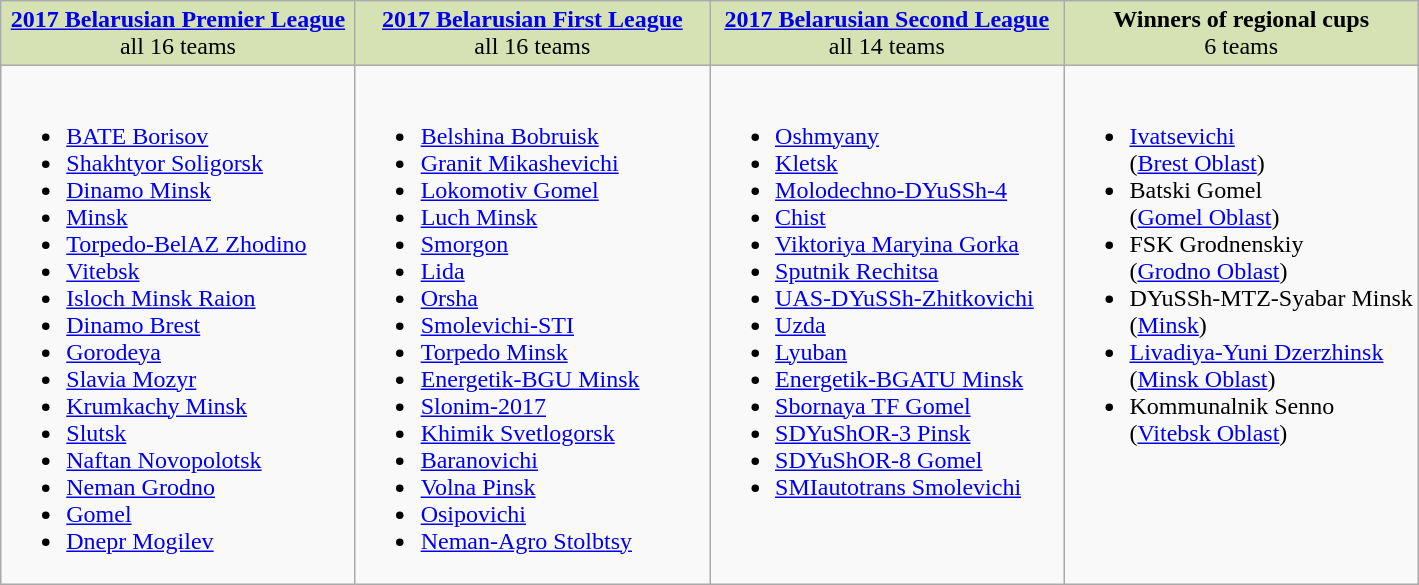<table class="wikitable">
<tr valign="top" bgcolor="#D6E2B3">
<td align="center" width="25%"><strong><a href='#'>2017 Belarusian Premier League</a></strong><br>all 16 teams</td>
<td align="center" width="25%"><strong><a href='#'>2017 Belarusian First League</a></strong><br>all 16 teams<br></td>
<td align="center" width="25%"><strong><a href='#'>2017 Belarusian Second League</a></strong><br>all 14 teams<br></td>
<td align="center" width="25%"><strong>Winners of regional cups</strong><br>6 teams</td>
</tr>
<tr valign="top">
<td><br><ul><li><a href='#'>BATE Borisov</a></li><li><a href='#'>Shakhtyor Soligorsk</a></li><li><a href='#'>Dinamo Minsk</a></li><li><a href='#'>Minsk</a></li><li><a href='#'>Torpedo-BelAZ Zhodino</a></li><li><a href='#'>Vitebsk</a></li><li><a href='#'>Isloch Minsk Raion</a></li><li><a href='#'>Dinamo Brest</a></li><li><a href='#'>Gorodeya</a></li><li><a href='#'>Slavia Mozyr</a></li><li><a href='#'>Krumkachy Minsk</a></li><li><a href='#'>Slutsk</a></li><li><a href='#'>Naftan Novopolotsk</a></li><li><a href='#'>Neman Grodno</a></li><li><a href='#'>Gomel</a></li><li><a href='#'>Dnepr Mogilev</a></li></ul></td>
<td><br><ul><li><a href='#'>Belshina Bobruisk</a></li><li><a href='#'>Granit Mikashevichi</a></li><li><a href='#'>Lokomotiv Gomel</a></li><li><a href='#'>Luch Minsk</a></li><li><a href='#'>Smorgon</a></li><li><a href='#'>Lida</a></li><li><a href='#'>Orsha</a></li><li><a href='#'>Smolevichi-STI</a></li><li><a href='#'>Torpedo Minsk</a></li><li><a href='#'>Energetik-BGU Minsk</a></li><li><a href='#'>Slonim-2017</a></li><li><a href='#'>Khimik Svetlogorsk</a></li><li><a href='#'>Baranovichi</a></li><li><a href='#'>Volna Pinsk</a></li><li><a href='#'>Osipovichi</a></li><li><a href='#'>Neman-Agro Stolbtsy</a></li></ul></td>
<td><br><ul><li><a href='#'>Oshmyany</a></li><li><a href='#'>Kletsk</a></li><li><a href='#'>Molodechno-DYuSSh-4</a></li><li><a href='#'>Chist</a></li><li><a href='#'>Viktoriya Maryina Gorka</a></li><li><a href='#'>Sputnik Rechitsa</a></li><li><a href='#'>UAS-DYuSSh-Zhitkovichi</a></li><li><a href='#'>Uzda</a></li><li><a href='#'>Lyuban</a></li><li><a href='#'>Energetik-BGATU Minsk</a></li><li><a href='#'>Sbornaya TF Gomel</a></li><li><a href='#'>SDYuShOR-3 Pinsk</a></li><li><a href='#'>SDYuShOR-8 Gomel</a></li><li><a href='#'>SMIautotrans Smolevichi</a></li></ul></td>
<td><br><ul><li><a href='#'>Ivatsevichi</a><br>(<a href='#'>Brest Oblast</a>)</li><li>Batski Gomel<br>(<a href='#'>Gomel Oblast</a>)</li><li>FSK Grodnenskiy<br>(<a href='#'>Grodno Oblast</a>)</li><li>DYuSSh-MTZ-Syabar Minsk<br>(<a href='#'>Minsk</a>)</li><li><a href='#'>Livadiya-Yuni Dzerzhinsk</a><br>(<a href='#'>Minsk Oblast</a>)</li><li>Kommunalnik Senno<br>(<a href='#'>Vitebsk Oblast</a>)</li></ul></td>
</tr>
</table>
